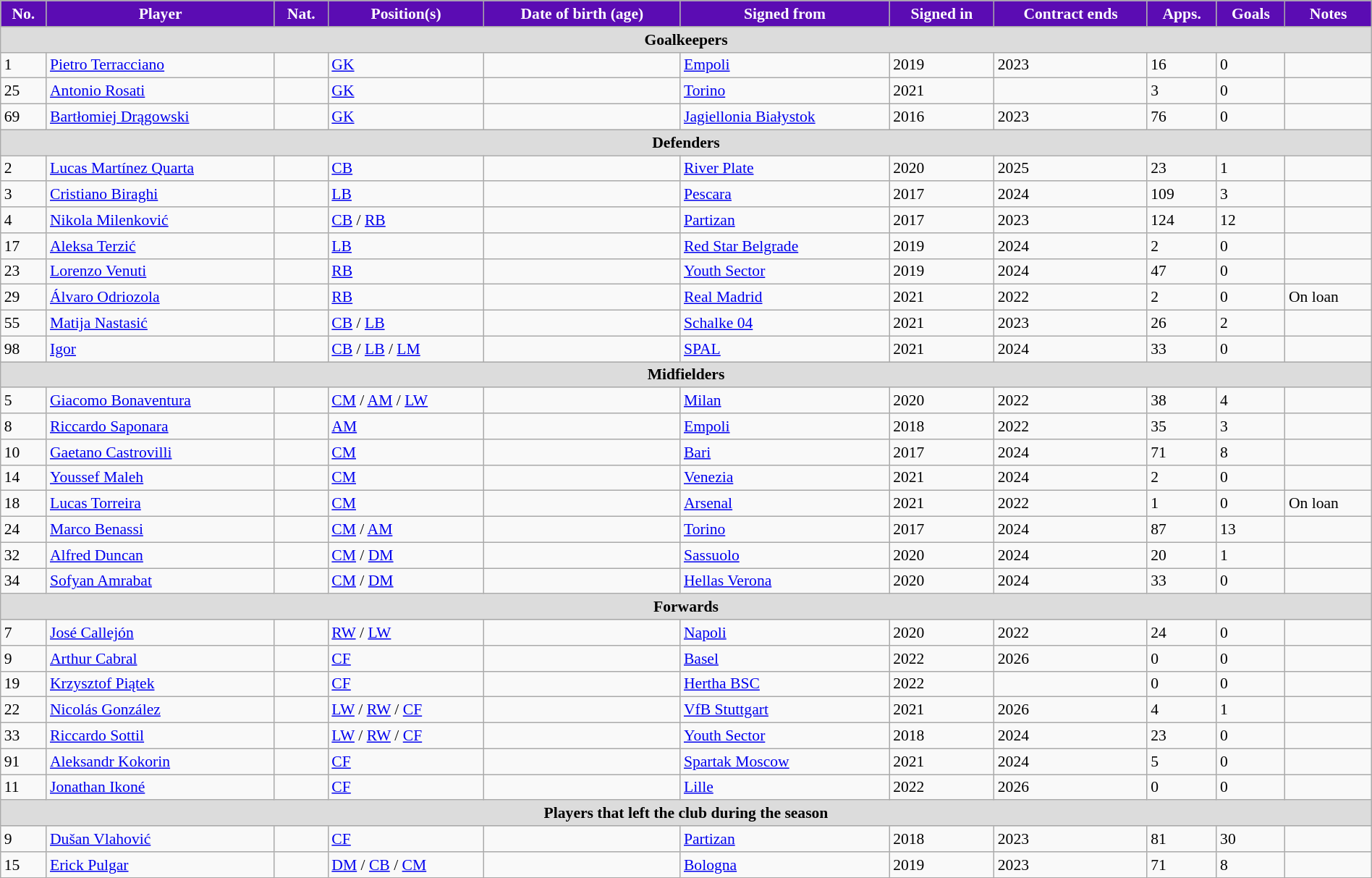<table class="wikitable" style="text-align:left; font-size:90%; width:100%;">
<tr>
<th style="background:#5B0CB3; color:white; text-align:center;">No.</th>
<th style="background:#5B0CB3; color:white; text-align:center;">Player</th>
<th style="background:#5B0CB3; color:white; text-align:center;">Nat.</th>
<th style="background:#5B0CB3; color:white; text-align:center;">Position(s)</th>
<th style="background:#5B0CB3; color:white; text-align:center;">Date of birth (age)</th>
<th style="background:#5B0CB3; color:white; text-align:center;">Signed from</th>
<th style="background:#5B0CB3; color:white; text-align:center;">Signed in</th>
<th style="background:#5B0CB3; color:white; text-align:center;">Contract ends</th>
<th style="background:#5B0CB3; color:white; text-align:center;">Apps.</th>
<th style="background:#5B0CB3; color:white; text-align:center;">Goals</th>
<th style="background:#5B0CB3; color:white; text-align:center;">Notes</th>
</tr>
<tr>
<th colspan=11 style="background:#DCDCDC; text-align:center;">Goalkeepers</th>
</tr>
<tr>
<td>1</td>
<td><a href='#'>Pietro Terracciano</a></td>
<td></td>
<td><a href='#'>GK</a></td>
<td></td>
<td> <a href='#'>Empoli</a></td>
<td>2019</td>
<td>2023</td>
<td>16</td>
<td>0</td>
<td></td>
</tr>
<tr>
<td>25</td>
<td><a href='#'>Antonio Rosati</a></td>
<td></td>
<td><a href='#'>GK</a></td>
<td></td>
<td> <a href='#'>Torino</a></td>
<td>2021</td>
<td></td>
<td>3</td>
<td>0</td>
<td></td>
</tr>
<tr>
<td>69</td>
<td><a href='#'>Bartłomiej Drągowski</a></td>
<td></td>
<td><a href='#'>GK</a></td>
<td></td>
<td> <a href='#'>Jagiellonia Białystok</a></td>
<td>2016</td>
<td>2023</td>
<td>76</td>
<td>0</td>
<td></td>
</tr>
<tr>
<th colspan=11 style="background:#DCDCDC; text-align:center;">Defenders</th>
</tr>
<tr>
<td>2</td>
<td><a href='#'>Lucas Martínez Quarta</a></td>
<td></td>
<td><a href='#'>CB</a></td>
<td></td>
<td> <a href='#'>River Plate</a></td>
<td>2020</td>
<td>2025</td>
<td>23</td>
<td>1</td>
<td></td>
</tr>
<tr>
<td>3</td>
<td><a href='#'>Cristiano Biraghi</a></td>
<td></td>
<td><a href='#'>LB</a></td>
<td></td>
<td> <a href='#'>Pescara</a></td>
<td>2017</td>
<td>2024</td>
<td>109</td>
<td>3</td>
<td></td>
</tr>
<tr>
<td>4</td>
<td><a href='#'>Nikola Milenković</a></td>
<td></td>
<td><a href='#'>CB</a> / <a href='#'>RB</a></td>
<td></td>
<td> <a href='#'>Partizan</a></td>
<td>2017</td>
<td>2023</td>
<td>124</td>
<td>12</td>
<td></td>
</tr>
<tr>
<td>17</td>
<td><a href='#'>Aleksa Terzić</a></td>
<td></td>
<td><a href='#'>LB</a></td>
<td></td>
<td> <a href='#'>Red Star Belgrade</a></td>
<td>2019</td>
<td>2024</td>
<td>2</td>
<td>0</td>
<td></td>
</tr>
<tr>
<td>23</td>
<td><a href='#'>Lorenzo Venuti</a></td>
<td></td>
<td><a href='#'>RB</a></td>
<td></td>
<td> <a href='#'>Youth Sector</a></td>
<td>2019</td>
<td>2024</td>
<td>47</td>
<td>0</td>
<td></td>
</tr>
<tr>
<td>29</td>
<td><a href='#'>Álvaro Odriozola</a></td>
<td></td>
<td><a href='#'>RB</a></td>
<td></td>
<td> <a href='#'>Real Madrid</a></td>
<td>2021</td>
<td>2022</td>
<td>2</td>
<td>0</td>
<td>On loan</td>
</tr>
<tr>
<td>55</td>
<td><a href='#'>Matija Nastasić</a></td>
<td></td>
<td><a href='#'>CB</a> / <a href='#'>LB</a></td>
<td></td>
<td> <a href='#'>Schalke 04</a></td>
<td>2021</td>
<td>2023</td>
<td>26</td>
<td>2</td>
<td></td>
</tr>
<tr>
<td>98</td>
<td><a href='#'>Igor</a></td>
<td></td>
<td><a href='#'>CB</a> / <a href='#'>LB</a> / <a href='#'>LM</a></td>
<td></td>
<td> <a href='#'>SPAL</a></td>
<td>2021</td>
<td>2024</td>
<td>33</td>
<td>0</td>
<td></td>
</tr>
<tr>
<th colspan=11 style="background:#DCDCDC; text-align:center;">Midfielders</th>
</tr>
<tr>
<td>5</td>
<td><a href='#'>Giacomo Bonaventura</a></td>
<td></td>
<td><a href='#'>CM</a> / <a href='#'>AM</a> / <a href='#'>LW</a></td>
<td></td>
<td> <a href='#'>Milan</a></td>
<td>2020</td>
<td>2022</td>
<td>38</td>
<td>4</td>
<td></td>
</tr>
<tr>
<td>8</td>
<td><a href='#'>Riccardo Saponara</a></td>
<td></td>
<td><a href='#'>AM</a></td>
<td></td>
<td> <a href='#'>Empoli</a></td>
<td>2018</td>
<td>2022</td>
<td>35</td>
<td>3</td>
<td></td>
</tr>
<tr>
<td>10</td>
<td><a href='#'>Gaetano Castrovilli</a></td>
<td></td>
<td><a href='#'>CM</a></td>
<td></td>
<td> <a href='#'>Bari</a></td>
<td>2017</td>
<td>2024</td>
<td>71</td>
<td>8</td>
<td></td>
</tr>
<tr>
<td>14</td>
<td><a href='#'>Youssef Maleh</a></td>
<td></td>
<td><a href='#'>CM</a></td>
<td></td>
<td> <a href='#'>Venezia</a></td>
<td>2021</td>
<td>2024</td>
<td>2</td>
<td>0</td>
<td></td>
</tr>
<tr>
<td>18</td>
<td><a href='#'>Lucas Torreira</a></td>
<td></td>
<td><a href='#'>CM</a></td>
<td></td>
<td> <a href='#'>Arsenal</a></td>
<td>2021</td>
<td>2022</td>
<td>1</td>
<td>0</td>
<td>On loan</td>
</tr>
<tr>
<td>24</td>
<td><a href='#'>Marco Benassi</a></td>
<td></td>
<td><a href='#'>CM</a> / <a href='#'>AM</a></td>
<td></td>
<td> <a href='#'>Torino</a></td>
<td>2017</td>
<td>2024</td>
<td>87</td>
<td>13</td>
<td></td>
</tr>
<tr>
<td>32</td>
<td><a href='#'>Alfred Duncan</a></td>
<td></td>
<td><a href='#'>CM</a> / <a href='#'>DM</a></td>
<td></td>
<td> <a href='#'>Sassuolo</a></td>
<td>2020</td>
<td>2024</td>
<td>20</td>
<td>1</td>
<td></td>
</tr>
<tr>
<td>34</td>
<td><a href='#'>Sofyan Amrabat</a></td>
<td></td>
<td><a href='#'>CM</a> / <a href='#'>DM</a></td>
<td></td>
<td> <a href='#'>Hellas Verona</a></td>
<td>2020</td>
<td>2024</td>
<td>33</td>
<td>0</td>
<td></td>
</tr>
<tr>
<th colspan=11 style="background:#DCDCDC; text-align:center;">Forwards</th>
</tr>
<tr>
<td>7</td>
<td><a href='#'>José Callejón</a></td>
<td></td>
<td><a href='#'>RW</a> / <a href='#'>LW</a></td>
<td></td>
<td> <a href='#'>Napoli</a></td>
<td>2020</td>
<td>2022</td>
<td>24</td>
<td>0</td>
<td></td>
</tr>
<tr>
<td>9</td>
<td><a href='#'>Arthur Cabral</a></td>
<td></td>
<td><a href='#'>CF</a></td>
<td></td>
<td> <a href='#'>Basel</a></td>
<td>2022</td>
<td>2026</td>
<td>0</td>
<td>0</td>
<td></td>
</tr>
<tr>
<td>19</td>
<td><a href='#'>Krzysztof Piątek</a></td>
<td></td>
<td><a href='#'>CF</a></td>
<td></td>
<td> <a href='#'>Hertha BSC</a></td>
<td>2022</td>
<td></td>
<td>0</td>
<td>0</td>
<td></td>
</tr>
<tr>
<td>22</td>
<td><a href='#'>Nicolás González</a></td>
<td></td>
<td><a href='#'>LW</a> / <a href='#'>RW</a> / <a href='#'>CF</a></td>
<td></td>
<td> <a href='#'>VfB Stuttgart</a></td>
<td>2021</td>
<td>2026</td>
<td>4</td>
<td>1</td>
<td></td>
</tr>
<tr>
<td>33</td>
<td><a href='#'>Riccardo Sottil</a></td>
<td></td>
<td><a href='#'>LW</a> / <a href='#'>RW</a> / <a href='#'>CF</a></td>
<td></td>
<td> <a href='#'>Youth Sector</a></td>
<td>2018</td>
<td>2024</td>
<td>23</td>
<td>0</td>
<td></td>
</tr>
<tr>
<td>91</td>
<td><a href='#'>Aleksandr Kokorin</a></td>
<td></td>
<td><a href='#'>CF</a></td>
<td></td>
<td> <a href='#'>Spartak Moscow</a></td>
<td>2021</td>
<td>2024</td>
<td>5</td>
<td>0</td>
<td></td>
</tr>
<tr>
<td>11</td>
<td><a href='#'>Jonathan Ikoné</a></td>
<td></td>
<td><a href='#'>CF</a></td>
<td></td>
<td> <a href='#'>Lille</a></td>
<td>2022</td>
<td>2026</td>
<td>0</td>
<td>0</td>
<td></td>
</tr>
<tr>
<th colspan=11 style="background:#DCDCDC; text-align:center;">Players that left the club during the season</th>
</tr>
<tr>
<td>9</td>
<td><a href='#'>Dušan Vlahović</a></td>
<td></td>
<td><a href='#'>CF</a></td>
<td></td>
<td> <a href='#'>Partizan</a></td>
<td>2018</td>
<td>2023</td>
<td>81</td>
<td>30</td>
<td></td>
</tr>
<tr>
<td>15</td>
<td><a href='#'>Erick Pulgar</a></td>
<td></td>
<td><a href='#'>DM</a> / <a href='#'>CB</a> / <a href='#'>CM</a></td>
<td></td>
<td> <a href='#'>Bologna</a></td>
<td>2019</td>
<td>2023</td>
<td>71</td>
<td>8</td>
<td></td>
</tr>
</table>
